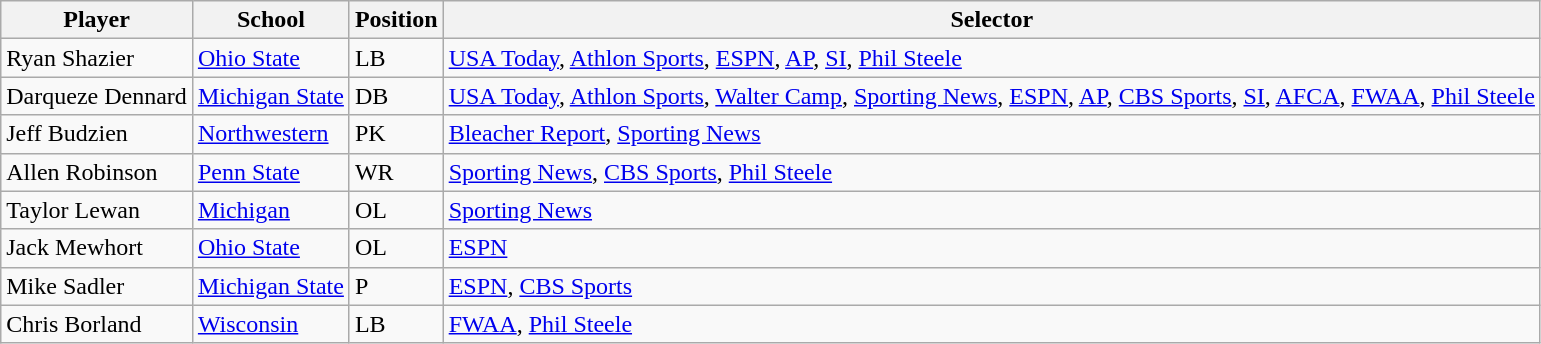<table class="wikitable">
<tr>
<th>Player</th>
<th>School</th>
<th>Position</th>
<th>Selector</th>
</tr>
<tr>
<td>Ryan Shazier</td>
<td><a href='#'>Ohio State</a></td>
<td>LB</td>
<td><a href='#'>USA Today</a>, <a href='#'>Athlon Sports</a>, <a href='#'>ESPN</a>, <a href='#'>AP</a>, <a href='#'>SI</a>, <a href='#'>Phil Steele</a></td>
</tr>
<tr>
<td>Darqueze Dennard</td>
<td><a href='#'>Michigan State</a></td>
<td>DB</td>
<td><a href='#'>USA Today</a>, <a href='#'>Athlon Sports</a>, <a href='#'>Walter Camp</a>, <a href='#'>Sporting News</a>, <a href='#'>ESPN</a>, <a href='#'>AP</a>, <a href='#'>CBS Sports</a>, <a href='#'>SI</a>, <a href='#'>AFCA</a>, <a href='#'>FWAA</a>, <a href='#'>Phil Steele</a></td>
</tr>
<tr>
<td>Jeff Budzien</td>
<td><a href='#'>Northwestern</a></td>
<td>PK</td>
<td><a href='#'>Bleacher Report</a>, <a href='#'>Sporting News</a></td>
</tr>
<tr>
<td>Allen Robinson</td>
<td><a href='#'>Penn State</a></td>
<td>WR</td>
<td><a href='#'>Sporting News</a>, <a href='#'>CBS Sports</a>, <a href='#'>Phil Steele</a></td>
</tr>
<tr>
<td>Taylor Lewan</td>
<td><a href='#'>Michigan</a></td>
<td>OL</td>
<td><a href='#'>Sporting News</a></td>
</tr>
<tr>
<td>Jack Mewhort</td>
<td><a href='#'>Ohio State</a></td>
<td>OL</td>
<td><a href='#'>ESPN</a></td>
</tr>
<tr>
<td>Mike Sadler</td>
<td><a href='#'>Michigan State</a></td>
<td>P</td>
<td><a href='#'>ESPN</a>, <a href='#'>CBS Sports</a></td>
</tr>
<tr>
<td>Chris Borland</td>
<td><a href='#'>Wisconsin</a></td>
<td>LB</td>
<td><a href='#'>FWAA</a>, <a href='#'>Phil Steele</a></td>
</tr>
</table>
